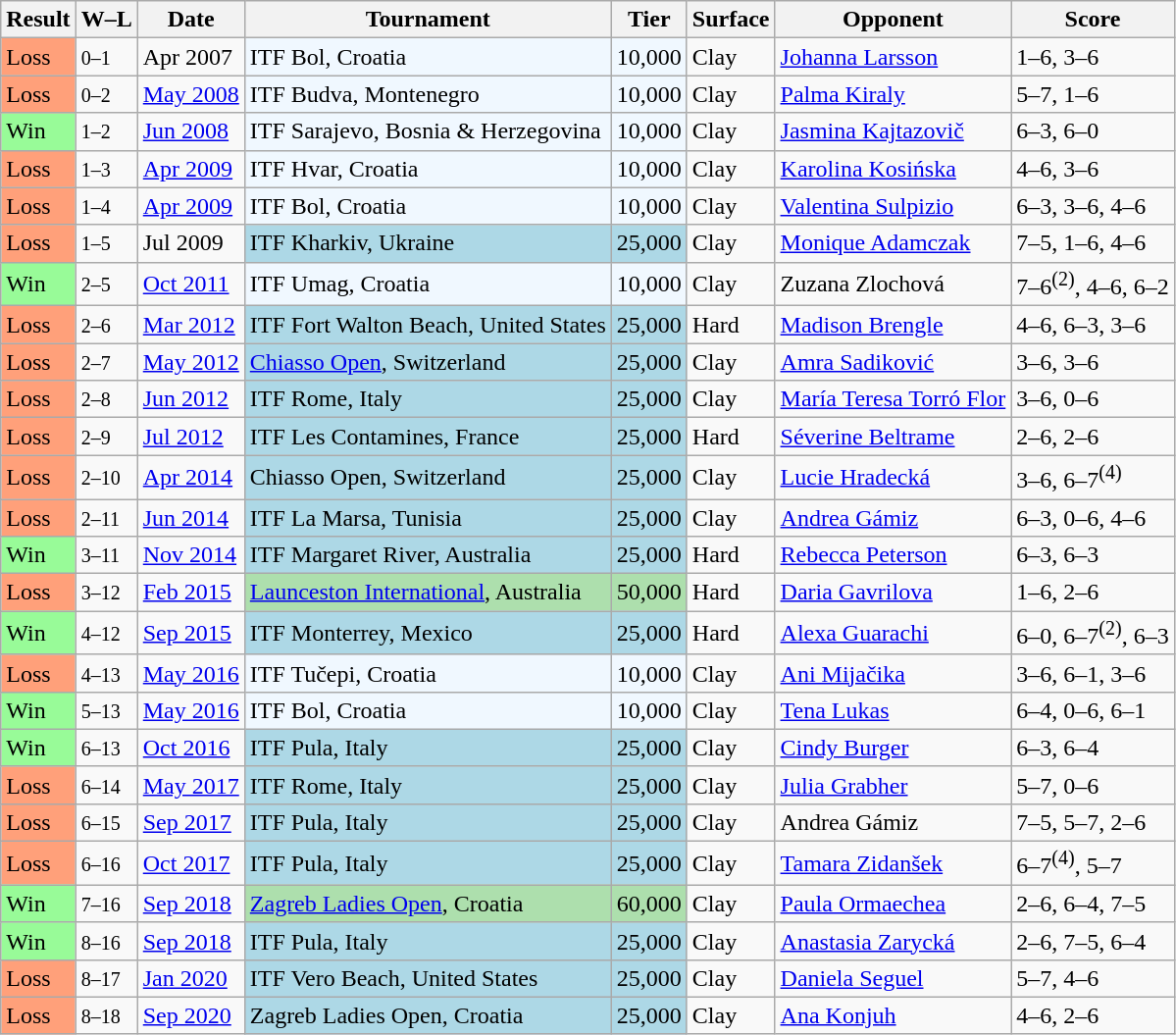<table class="sortable wikitable">
<tr>
<th>Result</th>
<th class="unsortable">W–L</th>
<th>Date</th>
<th>Tournament</th>
<th>Tier</th>
<th>Surface</th>
<th>Opponent</th>
<th class="unsortable">Score</th>
</tr>
<tr>
<td style="background:#ffa07a;">Loss</td>
<td><small>0–1</small></td>
<td>Apr 2007</td>
<td style="background:#f0f8ff;">ITF Bol, Croatia</td>
<td style="background:#f0f8ff;">10,000</td>
<td>Clay</td>
<td> <a href='#'>Johanna Larsson</a></td>
<td>1–6, 3–6</td>
</tr>
<tr>
<td style="background:#ffa07a;">Loss</td>
<td><small>0–2</small></td>
<td><a href='#'>May 2008</a></td>
<td style="background:#f0f8ff;">ITF Budva, Montenegro</td>
<td style="background:#f0f8ff;">10,000</td>
<td>Clay</td>
<td> <a href='#'>Palma Kiraly</a></td>
<td>5–7, 1–6</td>
</tr>
<tr>
<td style="background:#98fb98;">Win</td>
<td><small>1–2</small></td>
<td><a href='#'>Jun 2008</a></td>
<td style="background:#f0f8ff;">ITF Sarajevo, Bosnia & Herzegovina</td>
<td style="background:#f0f8ff;">10,000</td>
<td>Clay</td>
<td> <a href='#'>Jasmina Kajtazovič</a></td>
<td>6–3, 6–0</td>
</tr>
<tr>
<td style="background:#ffa07a;">Loss</td>
<td><small>1–3</small></td>
<td><a href='#'>Apr 2009</a></td>
<td style="background:#f0f8ff;">ITF Hvar, Croatia</td>
<td style="background:#f0f8ff;">10,000</td>
<td>Clay</td>
<td> <a href='#'>Karolina Kosińska</a></td>
<td>4–6, 3–6</td>
</tr>
<tr>
<td style="background:#ffa07a;">Loss</td>
<td><small>1–4</small></td>
<td><a href='#'>Apr 2009</a></td>
<td style="background:#f0f8ff;">ITF Bol, Croatia</td>
<td style="background:#f0f8ff;">10,000</td>
<td>Clay</td>
<td> <a href='#'>Valentina Sulpizio</a></td>
<td>6–3, 3–6, 4–6</td>
</tr>
<tr>
<td style="background:#ffa07a;">Loss</td>
<td><small>1–5</small></td>
<td>Jul 2009</td>
<td style="background:lightblue;">ITF Kharkiv, Ukraine</td>
<td style="background:lightblue;">25,000</td>
<td>Clay</td>
<td> <a href='#'>Monique Adamczak</a></td>
<td>7–5, 1–6, 4–6</td>
</tr>
<tr>
<td style="background:#98fb98;">Win</td>
<td><small>2–5</small></td>
<td><a href='#'>Oct 2011</a></td>
<td style="background:#f0f8ff;">ITF Umag, Croatia</td>
<td style="background:#f0f8ff;">10,000</td>
<td>Clay</td>
<td> Zuzana Zlochová</td>
<td>7–6<sup>(2)</sup>, 4–6, 6–2</td>
</tr>
<tr>
<td style="background:#ffa07a;">Loss</td>
<td><small>2–6</small></td>
<td><a href='#'>Mar 2012</a></td>
<td style="background:lightblue;">ITF Fort Walton Beach, United States</td>
<td style="background:lightblue;">25,000</td>
<td>Hard</td>
<td> <a href='#'>Madison Brengle</a></td>
<td>4–6, 6–3, 3–6</td>
</tr>
<tr>
<td style="background:#ffa07a;">Loss</td>
<td><small>2–7</small></td>
<td><a href='#'>May 2012</a></td>
<td style="background:lightblue;"><a href='#'>Chiasso Open</a>, Switzerland</td>
<td style="background:lightblue;">25,000</td>
<td>Clay</td>
<td> <a href='#'>Amra Sadiković</a></td>
<td>3–6, 3–6</td>
</tr>
<tr>
<td style="background:#ffa07a;">Loss</td>
<td><small>2–8</small></td>
<td><a href='#'>Jun 2012</a></td>
<td style="background:lightblue;">ITF Rome, Italy</td>
<td style="background:lightblue;">25,000</td>
<td>Clay</td>
<td> <a href='#'>María Teresa Torró Flor</a></td>
<td>3–6, 0–6</td>
</tr>
<tr>
<td style="background:#ffa07a;">Loss</td>
<td><small>2–9</small></td>
<td><a href='#'>Jul 2012</a></td>
<td style="background:lightblue;">ITF Les Contamines, France</td>
<td style="background:lightblue;">25,000</td>
<td>Hard</td>
<td> <a href='#'>Séverine Beltrame</a></td>
<td>2–6, 2–6</td>
</tr>
<tr>
<td style="background:#ffa07a;">Loss</td>
<td><small>2–10</small></td>
<td><a href='#'>Apr 2014</a></td>
<td style="background:lightblue;">Chiasso Open, Switzerland</td>
<td style="background:lightblue;">25,000</td>
<td>Clay</td>
<td> <a href='#'>Lucie Hradecká</a></td>
<td>3–6, 6–7<sup>(4)</sup></td>
</tr>
<tr>
<td style="background:#ffa07a;">Loss</td>
<td><small>2–11</small></td>
<td><a href='#'>Jun 2014</a></td>
<td style="background:lightblue;">ITF La Marsa, Tunisia</td>
<td style="background:lightblue;">25,000</td>
<td>Clay</td>
<td> <a href='#'>Andrea Gámiz</a></td>
<td>6–3, 0–6, 4–6</td>
</tr>
<tr>
<td style="background:#98fb98;">Win</td>
<td><small>3–11</small></td>
<td><a href='#'>Nov 2014</a></td>
<td style="background:lightblue;">ITF Margaret River, Australia</td>
<td style="background:lightblue;">25,000</td>
<td>Hard</td>
<td> <a href='#'>Rebecca Peterson</a></td>
<td>6–3, 6–3</td>
</tr>
<tr>
<td style="background:#ffa07a;">Loss</td>
<td><small>3–12</small></td>
<td><a href='#'>Feb 2015</a></td>
<td style="background:#addfad;"><a href='#'>Launceston International</a>, Australia</td>
<td style="background:#addfad;">50,000</td>
<td>Hard</td>
<td> <a href='#'>Daria Gavrilova</a></td>
<td>1–6, 2–6</td>
</tr>
<tr>
<td style="background:#98fb98;">Win</td>
<td><small>4–12</small></td>
<td><a href='#'>Sep 2015</a></td>
<td style="background:lightblue;">ITF Monterrey, Mexico</td>
<td style="background:lightblue;">25,000</td>
<td>Hard</td>
<td> <a href='#'>Alexa Guarachi</a></td>
<td>6–0, 6–7<sup>(2)</sup>, 6–3</td>
</tr>
<tr>
<td style="background:#ffa07a;">Loss</td>
<td><small>4–13</small></td>
<td><a href='#'>May 2016</a></td>
<td style="background:#f0f8ff;">ITF Tučepi, Croatia</td>
<td style="background:#f0f8ff;">10,000</td>
<td>Clay</td>
<td> <a href='#'>Ani Mijačika</a></td>
<td>3–6, 6–1, 3–6</td>
</tr>
<tr>
<td style="background:#98fb98;">Win</td>
<td><small>5–13</small></td>
<td><a href='#'>May 2016</a></td>
<td style="background:#f0f8ff;">ITF Bol, Croatia</td>
<td style="background:#f0f8ff;">10,000</td>
<td>Clay</td>
<td> <a href='#'>Tena Lukas</a></td>
<td>6–4, 0–6, 6–1</td>
</tr>
<tr>
<td style="background:#98fb98;">Win</td>
<td><small>6–13</small></td>
<td><a href='#'>Oct 2016</a></td>
<td style="background:lightblue;">ITF Pula, Italy</td>
<td style="background:lightblue;">25,000</td>
<td>Clay</td>
<td> <a href='#'>Cindy Burger</a></td>
<td>6–3, 6–4</td>
</tr>
<tr>
<td style="background:#ffa07a;">Loss</td>
<td><small>6–14</small></td>
<td><a href='#'>May 2017</a></td>
<td style="background:lightblue;">ITF Rome, Italy</td>
<td style="background:lightblue;">25,000</td>
<td>Clay</td>
<td> <a href='#'>Julia Grabher</a></td>
<td>5–7, 0–6</td>
</tr>
<tr>
<td style="background:#ffa07a;">Loss</td>
<td><small>6–15</small></td>
<td><a href='#'>Sep 2017</a></td>
<td style="background:lightblue;">ITF Pula, Italy</td>
<td style="background:lightblue;">25,000</td>
<td>Clay</td>
<td> Andrea Gámiz</td>
<td>7–5, 5–7, 2–6</td>
</tr>
<tr>
<td style="background:#ffa07a;">Loss</td>
<td><small>6–16</small></td>
<td><a href='#'>Oct 2017</a></td>
<td style="background:lightblue;">ITF Pula, Italy</td>
<td style="background:lightblue;">25,000</td>
<td>Clay</td>
<td> <a href='#'>Tamara Zidanšek</a></td>
<td>6–7<sup>(4)</sup>, 5–7</td>
</tr>
<tr>
<td style="background:#98fb98;">Win</td>
<td><small>7–16</small></td>
<td><a href='#'>Sep 2018</a></td>
<td style="background:#addfad;"><a href='#'>Zagreb Ladies Open</a>, Croatia</td>
<td style="background:#addfad;">60,000</td>
<td>Clay</td>
<td> <a href='#'>Paula Ormaechea</a></td>
<td>2–6, 6–4, 7–5</td>
</tr>
<tr>
<td style="background:#98fb98;">Win</td>
<td><small>8–16</small></td>
<td><a href='#'>Sep 2018</a></td>
<td style="background:lightblue;">ITF Pula, Italy</td>
<td style="background:lightblue;">25,000</td>
<td>Clay</td>
<td> <a href='#'>Anastasia Zarycká</a></td>
<td>2–6, 7–5, 6–4</td>
</tr>
<tr>
<td style="background:#ffa07a;">Loss</td>
<td><small>8–17</small></td>
<td><a href='#'>Jan 2020</a></td>
<td style="background:lightblue;">ITF Vero Beach, United States</td>
<td style="background:lightblue;">25,000</td>
<td>Clay</td>
<td> <a href='#'>Daniela Seguel</a></td>
<td>5–7, 4–6</td>
</tr>
<tr>
<td style="background:#ffa07a;">Loss</td>
<td><small>8–18</small></td>
<td><a href='#'>Sep 2020</a></td>
<td style="background:lightblue;">Zagreb Ladies Open, Croatia</td>
<td style="background:lightblue;">25,000</td>
<td>Clay</td>
<td> <a href='#'>Ana Konjuh</a></td>
<td>4–6, 2–6</td>
</tr>
</table>
